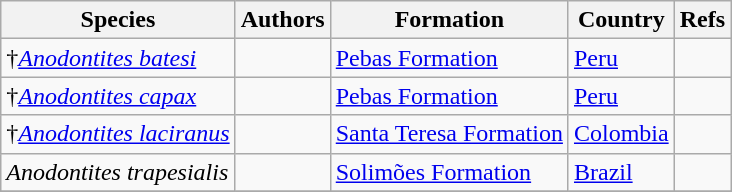<table class="wikitable sortable">
<tr>
<th>Species</th>
<th>Authors</th>
<th>Formation</th>
<th>Country</th>
<th>Refs</th>
</tr>
<tr>
<td>†<em><a href='#'>Anodontites batesi</a></em></td>
<td></td>
<td><a href='#'>Pebas Formation</a></td>
<td><a href='#'>Peru</a></td>
<td align=center></td>
</tr>
<tr>
<td>†<em><a href='#'>Anodontites capax</a></em></td>
<td></td>
<td><a href='#'>Pebas Formation</a></td>
<td><a href='#'>Peru</a></td>
<td align=center></td>
</tr>
<tr>
<td>†<em><a href='#'>Anodontites laciranus</a></em></td>
<td></td>
<td><a href='#'>Santa Teresa Formation</a></td>
<td><a href='#'>Colombia</a></td>
<td align=center></td>
</tr>
<tr>
<td><em>Anodontites trapesialis</em></td>
<td></td>
<td><a href='#'>Solimões Formation</a></td>
<td><a href='#'>Brazil</a></td>
<td align=center></td>
</tr>
<tr>
</tr>
</table>
